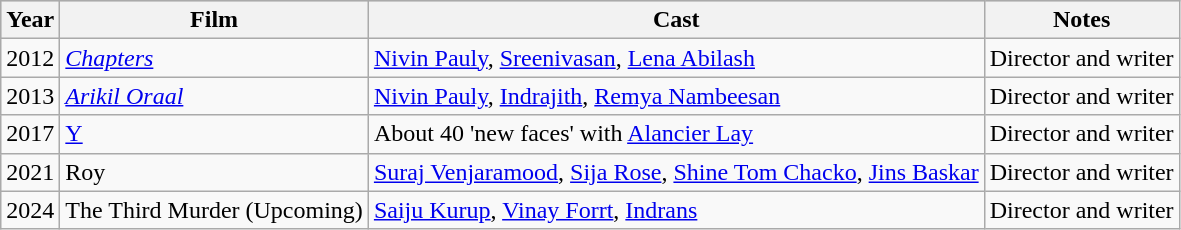<table class="wikitable sortable">
<tr style="background:#ccc; text-align:center;">
<th>Year</th>
<th>Film</th>
<th>Cast</th>
<th>Notes</th>
</tr>
<tr>
<td>2012</td>
<td><em><a href='#'>Chapters</a></em></td>
<td><a href='#'>Nivin Pauly</a>, <a href='#'>Sreenivasan</a>, <a href='#'>Lena Abilash</a></td>
<td>Director and writer</td>
</tr>
<tr>
<td>2013</td>
<td><em><a href='#'>Arikil Oraal</a></em></td>
<td><a href='#'>Nivin Pauly</a>, <a href='#'>Indrajith</a>, <a href='#'>Remya Nambeesan</a></td>
<td>Director and writer</td>
</tr>
<tr>
<td>2017</td>
<td><a href='#'>Y</a></td>
<td>About 40 'new faces' with <a href='#'>Alancier Lay</a></td>
<td>Director and writer</td>
</tr>
<tr>
<td>2021</td>
<td>Roy</td>
<td><a href='#'>Suraj Venjaramood</a>, <a href='#'>Sija Rose</a>, <a href='#'>Shine Tom Chacko</a>, <a href='#'>Jins Baskar</a></td>
<td>Director and writer</td>
</tr>
<tr>
<td>2024</td>
<td>The Third Murder (Upcoming)</td>
<td><a href='#'>Saiju Kurup</a>, <a href='#'>Vinay Forrt</a>, <a href='#'>Indrans</a></td>
<td>Director and writer  </td>
</tr>
</table>
